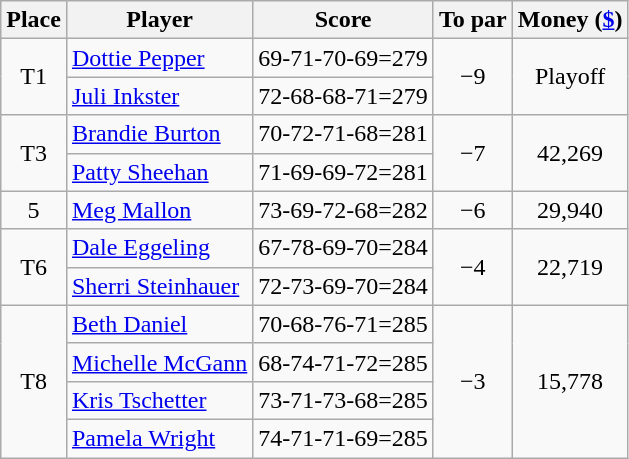<table class="wikitable">
<tr>
<th>Place</th>
<th>Player</th>
<th>Score</th>
<th>To par</th>
<th>Money (<a href='#'>$</a>)</th>
</tr>
<tr>
<td align=center rowspan=2>T1</td>
<td> <a href='#'>Dottie Pepper</a></td>
<td>69-71-70-69=279</td>
<td align=center rowspan=2>−9</td>
<td rowspan=2 align=center>Playoff</td>
</tr>
<tr>
<td> <a href='#'>Juli Inkster</a></td>
<td>72-68-68-71=279</td>
</tr>
<tr>
<td align=center rowspan=2>T3</td>
<td> <a href='#'>Brandie Burton</a></td>
<td>70-72-71-68=281</td>
<td align=center rowspan=2>−7</td>
<td align=center rowspan=2>42,269</td>
</tr>
<tr>
<td> <a href='#'>Patty Sheehan</a></td>
<td>71-69-69-72=281</td>
</tr>
<tr>
<td align=center>5</td>
<td> <a href='#'>Meg Mallon</a></td>
<td>73-69-72-68=282</td>
<td align=center>−6</td>
<td align=center>29,940</td>
</tr>
<tr>
<td align=center rowspan=2>T6</td>
<td> <a href='#'>Dale Eggeling</a></td>
<td>67-78-69-70=284</td>
<td align=center rowspan=2>−4</td>
<td align=center rowspan=2>22,719</td>
</tr>
<tr>
<td> <a href='#'>Sherri Steinhauer</a></td>
<td>72-73-69-70=284</td>
</tr>
<tr>
<td align=center rowspan=4>T8</td>
<td> <a href='#'>Beth Daniel</a></td>
<td>70-68-76-71=285</td>
<td align=center rowspan=4>−3</td>
<td align=center rowspan=4>15,778</td>
</tr>
<tr>
<td> <a href='#'>Michelle McGann</a></td>
<td>68-74-71-72=285</td>
</tr>
<tr>
<td> <a href='#'>Kris Tschetter</a></td>
<td>73-71-73-68=285</td>
</tr>
<tr>
<td> <a href='#'>Pamela Wright</a></td>
<td>74-71-71-69=285</td>
</tr>
</table>
